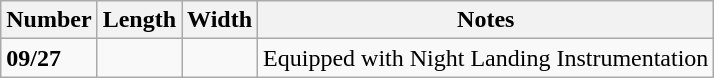<table class="wikitable">
<tr>
<th>Number</th>
<th>Length</th>
<th>Width</th>
<th>Notes</th>
</tr>
<tr>
<td><strong>09/27</strong></td>
<td></td>
<td></td>
<td>Equipped with Night Landing Instrumentation</td>
</tr>
</table>
